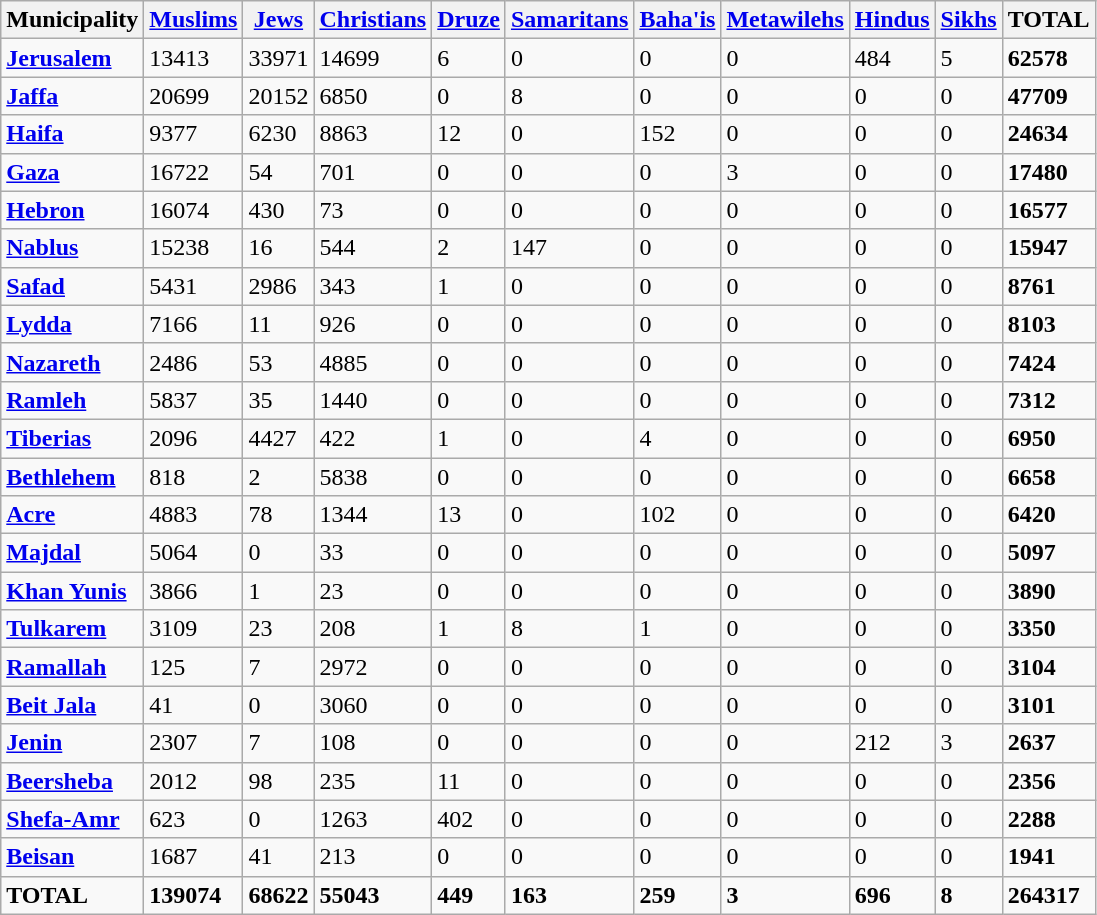<table class="wikitable">
<tr>
<th>Municipality</th>
<th><a href='#'>Muslims</a></th>
<th><a href='#'>Jews</a></th>
<th><a href='#'>Christians</a></th>
<th><a href='#'>Druze</a></th>
<th><a href='#'>Samaritans</a></th>
<th><a href='#'>Baha'is</a></th>
<th><a href='#'>Metawilehs</a></th>
<th><a href='#'>Hindus</a></th>
<th><a href='#'>Sikhs</a></th>
<th>TOTAL</th>
</tr>
<tr>
<td><strong><a href='#'>Jerusalem</a></strong></td>
<td>13413</td>
<td>33971</td>
<td>14699</td>
<td>6</td>
<td>0</td>
<td>0</td>
<td>0</td>
<td>484</td>
<td>5</td>
<td><strong>62578</strong></td>
</tr>
<tr>
<td><strong><a href='#'>Jaffa</a></strong></td>
<td>20699</td>
<td>20152</td>
<td>6850</td>
<td>0</td>
<td>8</td>
<td>0</td>
<td>0</td>
<td>0</td>
<td>0</td>
<td><strong>47709</strong></td>
</tr>
<tr>
<td><strong><a href='#'>Haifa</a></strong></td>
<td>9377</td>
<td>6230</td>
<td>8863</td>
<td>12</td>
<td>0</td>
<td>152</td>
<td>0</td>
<td>0</td>
<td>0</td>
<td><strong>24634</strong></td>
</tr>
<tr>
<td><strong><a href='#'>Gaza</a></strong></td>
<td>16722</td>
<td>54</td>
<td>701</td>
<td>0</td>
<td>0</td>
<td>0</td>
<td>3</td>
<td>0</td>
<td>0</td>
<td><strong>17480</strong></td>
</tr>
<tr>
<td><strong><a href='#'>Hebron</a></strong></td>
<td>16074</td>
<td>430</td>
<td>73</td>
<td>0</td>
<td>0</td>
<td>0</td>
<td>0</td>
<td>0</td>
<td>0</td>
<td><strong>16577</strong></td>
</tr>
<tr>
<td><strong><a href='#'>Nablus</a></strong></td>
<td>15238</td>
<td>16</td>
<td>544</td>
<td>2</td>
<td>147</td>
<td>0</td>
<td>0</td>
<td>0</td>
<td>0</td>
<td><strong>15947</strong></td>
</tr>
<tr>
<td><strong><a href='#'>Safad</a></strong></td>
<td>5431</td>
<td>2986</td>
<td>343</td>
<td>1</td>
<td>0</td>
<td>0</td>
<td>0</td>
<td>0</td>
<td>0</td>
<td><strong>8761</strong></td>
</tr>
<tr>
<td><strong><a href='#'>Lydda</a></strong></td>
<td>7166</td>
<td>11</td>
<td>926</td>
<td>0</td>
<td>0</td>
<td>0</td>
<td>0</td>
<td>0</td>
<td>0</td>
<td><strong>8103</strong></td>
</tr>
<tr>
<td><strong><a href='#'>Nazareth</a></strong></td>
<td>2486</td>
<td>53</td>
<td>4885</td>
<td>0</td>
<td>0</td>
<td>0</td>
<td>0</td>
<td>0</td>
<td>0</td>
<td><strong>7424</strong></td>
</tr>
<tr>
<td><strong><a href='#'>Ramleh</a></strong></td>
<td>5837</td>
<td>35</td>
<td>1440</td>
<td>0</td>
<td>0</td>
<td>0</td>
<td>0</td>
<td>0</td>
<td>0</td>
<td><strong>7312</strong></td>
</tr>
<tr>
<td><strong><a href='#'>Tiberias</a></strong></td>
<td>2096</td>
<td>4427</td>
<td>422</td>
<td>1</td>
<td>0</td>
<td>4</td>
<td>0</td>
<td>0</td>
<td>0</td>
<td><strong>6950</strong></td>
</tr>
<tr>
<td><strong><a href='#'>Bethlehem</a></strong></td>
<td>818</td>
<td>2</td>
<td>5838</td>
<td>0</td>
<td>0</td>
<td>0</td>
<td>0</td>
<td>0</td>
<td>0</td>
<td><strong>6658</strong></td>
</tr>
<tr>
<td><strong><a href='#'>Acre</a></strong></td>
<td>4883</td>
<td>78</td>
<td>1344</td>
<td>13</td>
<td>0</td>
<td>102</td>
<td>0</td>
<td>0</td>
<td>0</td>
<td><strong>6420</strong></td>
</tr>
<tr>
<td><strong><a href='#'>Majdal</a></strong></td>
<td>5064</td>
<td>0</td>
<td>33</td>
<td>0</td>
<td>0</td>
<td>0</td>
<td>0</td>
<td>0</td>
<td>0</td>
<td><strong>5097</strong></td>
</tr>
<tr>
<td><strong><a href='#'>Khan Yunis</a></strong></td>
<td>3866</td>
<td>1</td>
<td>23</td>
<td>0</td>
<td>0</td>
<td>0</td>
<td>0</td>
<td>0</td>
<td>0</td>
<td><strong>3890</strong></td>
</tr>
<tr>
<td><strong><a href='#'>Tulkarem</a></strong></td>
<td>3109</td>
<td>23</td>
<td>208</td>
<td>1</td>
<td>8</td>
<td>1</td>
<td>0</td>
<td>0</td>
<td>0</td>
<td><strong>3350</strong></td>
</tr>
<tr>
<td><strong><a href='#'>Ramallah</a></strong></td>
<td>125</td>
<td>7</td>
<td>2972</td>
<td>0</td>
<td>0</td>
<td>0</td>
<td>0</td>
<td>0</td>
<td>0</td>
<td><strong>3104</strong></td>
</tr>
<tr>
<td><strong><a href='#'>Beit Jala</a></strong></td>
<td>41</td>
<td>0</td>
<td>3060</td>
<td>0</td>
<td>0</td>
<td>0</td>
<td>0</td>
<td>0</td>
<td>0</td>
<td><strong>3101</strong></td>
</tr>
<tr>
<td><strong><a href='#'>Jenin</a></strong></td>
<td>2307</td>
<td>7</td>
<td>108</td>
<td>0</td>
<td>0</td>
<td>0</td>
<td>0</td>
<td>212</td>
<td>3</td>
<td><strong>2637</strong></td>
</tr>
<tr>
<td><strong><a href='#'>Beersheba</a></strong></td>
<td>2012</td>
<td>98</td>
<td>235</td>
<td>11</td>
<td>0</td>
<td>0</td>
<td>0</td>
<td>0</td>
<td>0</td>
<td><strong>2356</strong></td>
</tr>
<tr>
<td><strong><a href='#'>Shefa-Amr</a></strong></td>
<td>623</td>
<td>0</td>
<td>1263</td>
<td>402</td>
<td>0</td>
<td>0</td>
<td>0</td>
<td>0</td>
<td>0</td>
<td><strong>2288</strong></td>
</tr>
<tr>
<td><strong><a href='#'>Beisan</a></strong></td>
<td>1687</td>
<td>41</td>
<td>213</td>
<td>0</td>
<td>0</td>
<td>0</td>
<td>0</td>
<td>0</td>
<td>0</td>
<td><strong>1941</strong></td>
</tr>
<tr>
<td><strong>TOTAL</strong></td>
<td><strong>139074</strong></td>
<td><strong>68622</strong></td>
<td><strong>55043</strong></td>
<td><strong>449</strong></td>
<td><strong>163</strong></td>
<td><strong>259</strong></td>
<td><strong>3</strong></td>
<td><strong>696</strong></td>
<td><strong>8</strong></td>
<td><strong>264317</strong></td>
</tr>
</table>
